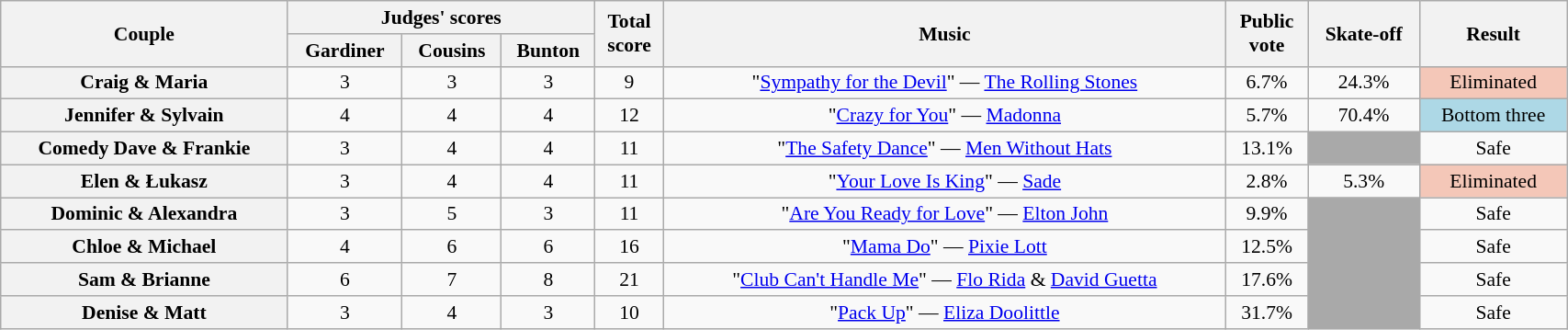<table class="wikitable sortable" style="text-align:center; font-size:90%; width:90%">
<tr>
<th scope="col" rowspan=2>Couple</th>
<th scope="col" colspan=3 class="unsortable">Judges' scores</th>
<th scope="col" rowspan=2>Total<br>score</th>
<th scope="col" rowspan=2 class="unsortable">Music</th>
<th scope="col" rowspan=2>Public<br>vote</th>
<th scope="col" rowspan=2 class="unsortable">Skate-off</th>
<th scope="col" rowspan=2 class="unsortable">Result</th>
</tr>
<tr>
<th class="unsortable">Gardiner</th>
<th class="unsortable">Cousins</th>
<th class="unsortable">Bunton</th>
</tr>
<tr>
<th scope="row">Craig & Maria</th>
<td>3</td>
<td>3</td>
<td>3</td>
<td>9</td>
<td>"<a href='#'>Sympathy for the Devil</a>" — <a href='#'>The Rolling Stones</a></td>
<td>6.7%</td>
<td>24.3%</td>
<td bgcolor="f4c7b8">Eliminated</td>
</tr>
<tr>
<th scope="row">Jennifer & Sylvain</th>
<td>4</td>
<td>4</td>
<td>4</td>
<td>12</td>
<td>"<a href='#'>Crazy for You</a>" — <a href='#'>Madonna</a></td>
<td>5.7%</td>
<td>70.4%</td>
<td bgcolor=lightblue>Bottom three</td>
</tr>
<tr>
<th scope="row">Comedy Dave & Frankie</th>
<td>3</td>
<td>4</td>
<td>4</td>
<td>11</td>
<td>"<a href='#'>The Safety Dance</a>" — <a href='#'>Men Without Hats</a></td>
<td>13.1%</td>
<td bgcolor="darkgray"></td>
<td>Safe</td>
</tr>
<tr>
<th scope="row">Elen & Łukasz</th>
<td>3</td>
<td>4</td>
<td>4</td>
<td>11</td>
<td>"<a href='#'>Your Love Is King</a>" — <a href='#'>Sade</a></td>
<td>2.8%</td>
<td>5.3%</td>
<td bgcolor="f4c7b8">Eliminated</td>
</tr>
<tr>
<th scope="row">Dominic & Alexandra</th>
<td>3</td>
<td>5</td>
<td>3</td>
<td>11</td>
<td>"<a href='#'>Are You Ready for Love</a>" — <a href='#'>Elton John</a></td>
<td>9.9%</td>
<td rowspan="4" bgcolor="darkgray"></td>
<td>Safe</td>
</tr>
<tr>
<th scope="row">Chloe & Michael</th>
<td>4</td>
<td>6</td>
<td>6</td>
<td>16</td>
<td>"<a href='#'>Mama Do</a>" — <a href='#'>Pixie Lott</a></td>
<td>12.5%</td>
<td>Safe</td>
</tr>
<tr>
<th scope="row">Sam & Brianne</th>
<td>6</td>
<td>7</td>
<td>8</td>
<td>21</td>
<td>"<a href='#'>Club Can't Handle Me</a>" — <a href='#'>Flo Rida</a> & <a href='#'>David Guetta</a></td>
<td>17.6%</td>
<td>Safe</td>
</tr>
<tr>
<th scope="row">Denise & Matt</th>
<td>3</td>
<td>4</td>
<td>3</td>
<td>10</td>
<td>"<a href='#'>Pack Up</a>" — <a href='#'>Eliza Doolittle</a></td>
<td>31.7%</td>
<td>Safe</td>
</tr>
</table>
